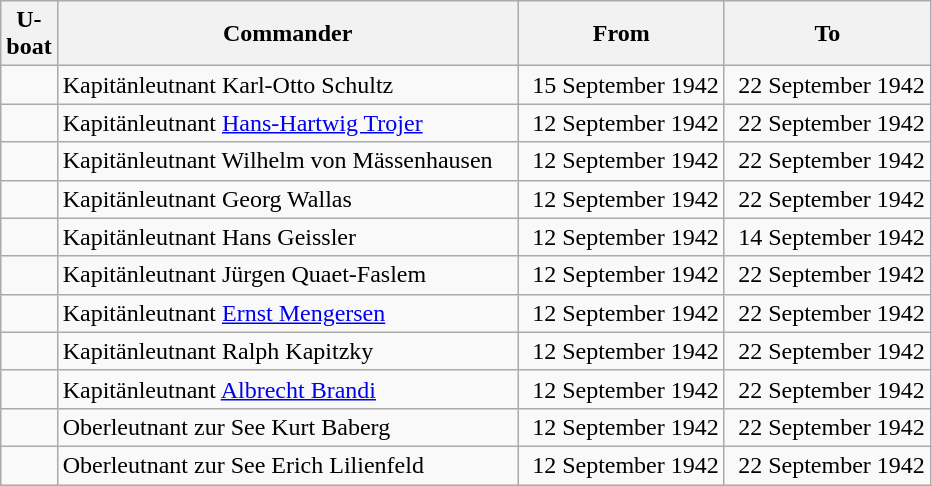<table class="wikitable sortable">
<tr>
<th width="30px">U-boat</th>
<th width="300px">Commander</th>
<th width="130px">From</th>
<th width="130px">To</th>
</tr>
<tr>
<td align="center"></td>
<td align="left">Kapitänleutnant Karl-Otto Schultz</td>
<td align="right">15 September 1942</td>
<td align="right">22 September 1942</td>
</tr>
<tr>
<td align="center"></td>
<td align="left">Kapitänleutnant <a href='#'>Hans-Hartwig Trojer</a></td>
<td align="right">12 September 1942</td>
<td align="right">22 September 1942</td>
</tr>
<tr>
<td align="center"></td>
<td align="left">Kapitänleutnant Wilhelm von Mässenhausen</td>
<td align="right">12 September 1942</td>
<td align="right">22 September 1942</td>
</tr>
<tr>
<td align="center"></td>
<td align="left">Kapitänleutnant Georg Wallas</td>
<td align="right">12 September 1942</td>
<td align="right">22 September 1942</td>
</tr>
<tr>
<td align="center"></td>
<td align="left">Kapitänleutnant Hans Geissler</td>
<td align="right">12 September 1942</td>
<td align="right">14 September 1942</td>
</tr>
<tr>
<td align="center"></td>
<td align="left">Kapitänleutnant Jürgen Quaet-Faslem</td>
<td align="right">12 September 1942</td>
<td align="right">22 September 1942</td>
</tr>
<tr>
<td align="center"></td>
<td align="left">Kapitänleutnant <a href='#'>Ernst Mengersen</a></td>
<td align="right">12 September 1942</td>
<td align="right">22 September 1942</td>
</tr>
<tr>
<td align="center"></td>
<td align="left">Kapitänleutnant Ralph Kapitzky</td>
<td align="right">12 September 1942</td>
<td align="right">22 September 1942</td>
</tr>
<tr>
<td align="center"></td>
<td align="left">Kapitänleutnant <a href='#'>Albrecht Brandi</a></td>
<td align="right">12 September 1942</td>
<td align="right">22 September 1942</td>
</tr>
<tr>
<td align="center"></td>
<td align="left">Oberleutnant zur See Kurt Baberg</td>
<td align="right">12 September 1942</td>
<td align="right">22 September 1942</td>
</tr>
<tr>
<td align="center"></td>
<td align="left">Oberleutnant zur See Erich Lilienfeld</td>
<td align="right">12 September 1942</td>
<td align="right">22 September 1942</td>
</tr>
</table>
